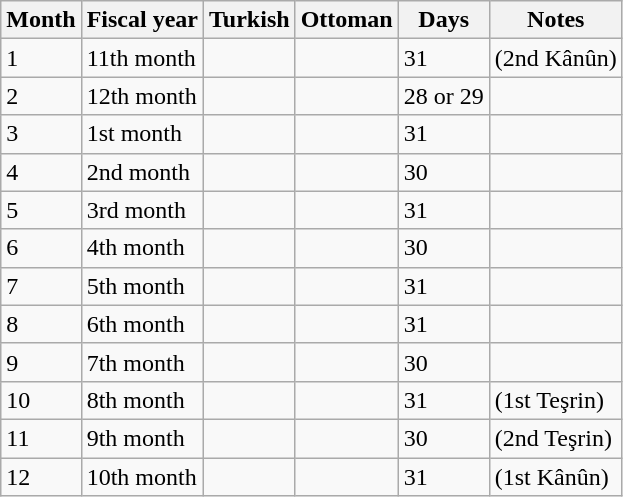<table class="wikitable">
<tr>
<th scope="col">Month</th>
<th scope="col">Fiscal year</th>
<th scope="col">Turkish</th>
<th scope="col">Ottoman</th>
<th scope="col">Days</th>
<th scope="col">Notes</th>
</tr>
<tr>
<td>1</td>
<td>11th month</td>
<td></td>
<td style="line-height: normal; font-size: large; text-align: right;"></td>
<td>31</td>
<td> (2nd Kânûn)</td>
</tr>
<tr>
<td>2</td>
<td>12th month</td>
<td></td>
<td style="line-height: normal; font-size: large; text-align: right;"></td>
<td>28 or 29</td>
<td> </td>
</tr>
<tr>
<td>3</td>
<td>1st month</td>
<td></td>
<td style="line-height: normal; font-size: large; text-align: right;"></td>
<td>31</td>
<td> </td>
</tr>
<tr>
<td>4</td>
<td>2nd month</td>
<td></td>
<td style="line-height: normal; font-size: large; text-align: right;"></td>
<td>30</td>
<td> </td>
</tr>
<tr>
<td>5</td>
<td>3rd month</td>
<td></td>
<td style="line-height: normal; font-size: large; text-align: right;"></td>
<td>31</td>
<td> </td>
</tr>
<tr>
<td>6</td>
<td>4th month</td>
<td></td>
<td style="line-height: normal; font-size: large; text-align: right;"></td>
<td>30</td>
<td> </td>
</tr>
<tr>
<td>7</td>
<td>5th month</td>
<td></td>
<td style="line-height: normal; font-size: large; text-align: right;"></td>
<td>31</td>
<td> </td>
</tr>
<tr>
<td>8</td>
<td>6th month</td>
<td></td>
<td style="line-height: normal; font-size: large; text-align: right;"></td>
<td>31</td>
<td> </td>
</tr>
<tr>
<td>9</td>
<td>7th month</td>
<td></td>
<td style="line-height: normal; font-size: large; text-align: right;"></td>
<td>30</td>
<td> </td>
</tr>
<tr>
<td>10</td>
<td>8th month</td>
<td></td>
<td style="line-height: normal; font-size: large; text-align: right;"></td>
<td>31</td>
<td> (1st Teşrin)</td>
</tr>
<tr>
<td>11</td>
<td>9th month</td>
<td></td>
<td style="line-height: normal; font-size: large; text-align: right;"></td>
<td>30</td>
<td> (2nd Teşrin)</td>
</tr>
<tr>
<td>12</td>
<td>10th month</td>
<td></td>
<td style="line-height: normal; font-size: large; text-align: right;"></td>
<td>31</td>
<td> (1st Kânûn)</td>
</tr>
</table>
